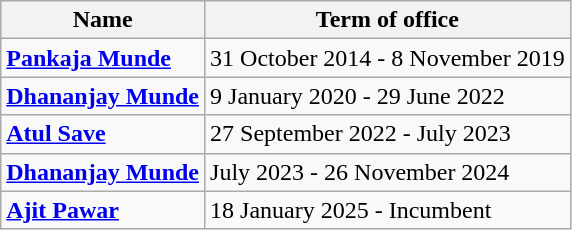<table class="wikitable">
<tr>
<th>Name</th>
<th>Term of office</th>
</tr>
<tr>
<td><strong><a href='#'>Pankaja Munde</a></strong></td>
<td>31 October 2014 - 8 November 2019</td>
</tr>
<tr>
<td><strong><a href='#'>Dhananjay Munde</a></strong></td>
<td>9 January 2020 - 29 June 2022</td>
</tr>
<tr>
<td><strong><a href='#'>Atul Save</a></strong></td>
<td>27 September 2022 - July 2023</td>
</tr>
<tr>
<td><strong><a href='#'>Dhananjay Munde</a></strong></td>
<td>July 2023 - 26 November 2024</td>
</tr>
<tr>
<td><strong><a href='#'>Ajit Pawar</a></strong></td>
<td>18 January 2025 - Incumbent</td>
</tr>
</table>
